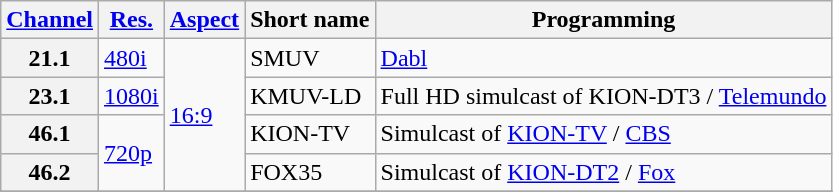<table class="wikitable">
<tr>
<th><a href='#'>Channel</a></th>
<th><a href='#'>Res.</a></th>
<th><a href='#'>Aspect</a></th>
<th>Short name</th>
<th>Programming</th>
</tr>
<tr>
<th scope = "row">21.1</th>
<td><a href='#'>480i</a></td>
<td rowspan=4><a href='#'>16:9</a></td>
<td>SMUV</td>
<td><a href='#'>Dabl</a></td>
</tr>
<tr>
<th scope = "row">23.1</th>
<td><a href='#'>1080i</a></td>
<td>KMUV-LD</td>
<td>Full HD simulcast of KION-DT3 / <a href='#'>Telemundo</a></td>
</tr>
<tr>
<th scope = "row">46.1</th>
<td rowspan=2><a href='#'>720p</a></td>
<td>KION-TV</td>
<td>Simulcast of <a href='#'>KION-TV</a> / <a href='#'>CBS</a></td>
</tr>
<tr>
<th scope = "row">46.2</th>
<td>FOX35</td>
<td>Simulcast of <a href='#'>KION-DT2</a> / <a href='#'>Fox</a></td>
</tr>
<tr>
</tr>
</table>
